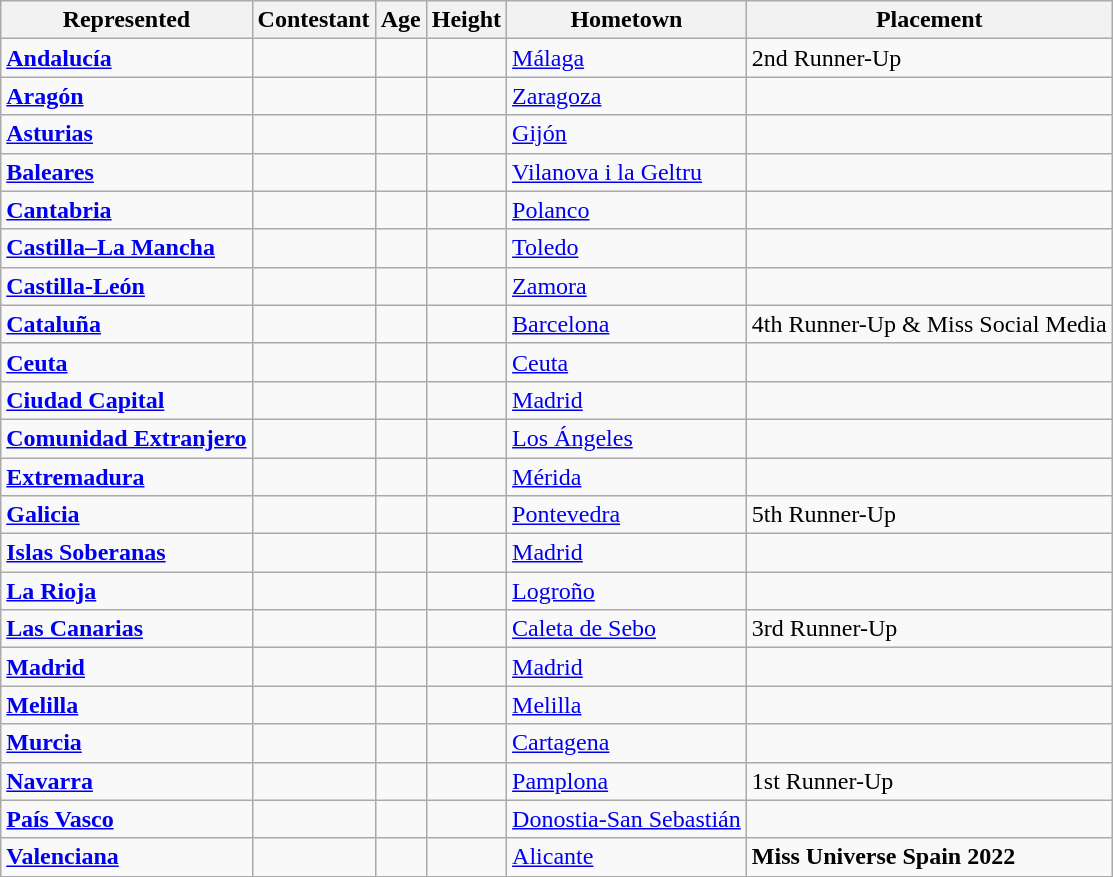<table class="sortable wikitable">
<tr>
<th>Represented</th>
<th>Contestant</th>
<th>Age</th>
<th>Height</th>
<th>Hometown</th>
<th>Placement</th>
</tr>
<tr>
<td><strong> <a href='#'>Andalucía</a></strong></td>
<td></td>
<td></td>
<td></td>
<td><a href='#'>Málaga</a></td>
<td>2nd Runner-Up</td>
</tr>
<tr>
<td><strong> <a href='#'>Aragón</a></strong></td>
<td></td>
<td></td>
<td></td>
<td><a href='#'>Zaragoza</a></td>
<td></td>
</tr>
<tr>
<td> <strong><a href='#'>Asturias</a></strong></td>
<td></td>
<td></td>
<td></td>
<td><a href='#'>Gijón</a></td>
<td></td>
</tr>
<tr>
<td> <strong><a href='#'>Baleares</a></strong></td>
<td></td>
<td></td>
<td></td>
<td><a href='#'>Vilanova i la Geltru</a></td>
<td></td>
</tr>
<tr>
<td> <strong><a href='#'>Cantabria</a></strong></td>
<td></td>
<td></td>
<td></td>
<td><a href='#'>Polanco</a></td>
<td></td>
</tr>
<tr>
<td> <strong><a href='#'>Castilla–La Mancha</a></strong></td>
<td></td>
<td></td>
<td></td>
<td><a href='#'>Toledo</a></td>
<td></td>
</tr>
<tr>
<td> <strong><a href='#'>Castilla-León</a></strong></td>
<td></td>
<td></td>
<td></td>
<td><a href='#'>Zamora</a></td>
<td></td>
</tr>
<tr>
<td> <strong><a href='#'>Cataluña</a></strong></td>
<td></td>
<td></td>
<td></td>
<td><a href='#'>Barcelona</a></td>
<td>4th Runner-Up & Miss Social Media</td>
</tr>
<tr>
<td> <strong><a href='#'>Ceuta</a></strong></td>
<td></td>
<td></td>
<td></td>
<td><a href='#'>Ceuta</a></td>
<td></td>
</tr>
<tr>
<td> <strong><a href='#'>Ciudad Capital</a></strong></td>
<td></td>
<td></td>
<td></td>
<td><a href='#'>Madrid</a></td>
<td></td>
</tr>
<tr>
<td> <strong><a href='#'>Comunidad Extranjero</a></strong></td>
<td></td>
<td></td>
<td></td>
<td><a href='#'>Los Ángeles</a></td>
<td></td>
</tr>
<tr>
<td> <strong><a href='#'>Extremadura</a></strong></td>
<td></td>
<td></td>
<td></td>
<td><a href='#'>Mérida</a></td>
<td></td>
</tr>
<tr>
<td> <strong><a href='#'>Galicia</a></strong></td>
<td></td>
<td></td>
<td></td>
<td><a href='#'>Pontevedra</a></td>
<td>5th Runner-Up</td>
</tr>
<tr>
<td> <strong><a href='#'>Islas Soberanas</a></strong></td>
<td></td>
<td></td>
<td></td>
<td><a href='#'>Madrid</a></td>
<td></td>
</tr>
<tr>
<td> <strong><a href='#'>La Rioja</a></strong></td>
<td></td>
<td></td>
<td></td>
<td><a href='#'>Logroño</a></td>
<td></td>
</tr>
<tr>
<td> <strong><a href='#'>Las Canarias</a></strong></td>
<td></td>
<td></td>
<td></td>
<td><a href='#'>Caleta de Sebo</a></td>
<td>3rd Runner-Up</td>
</tr>
<tr>
<td> <strong><a href='#'>Madrid</a></strong></td>
<td></td>
<td></td>
<td></td>
<td><a href='#'>Madrid</a></td>
<td></td>
</tr>
<tr>
<td> <strong><a href='#'>Melilla</a></strong></td>
<td></td>
<td></td>
<td></td>
<td><a href='#'>Melilla</a></td>
<td></td>
</tr>
<tr>
<td> <strong><a href='#'>Murcia</a></strong></td>
<td></td>
<td></td>
<td></td>
<td><a href='#'>Cartagena</a></td>
<td></td>
</tr>
<tr>
<td> <strong><a href='#'>Navarra</a></strong></td>
<td></td>
<td></td>
<td></td>
<td><a href='#'>Pamplona</a></td>
<td>1st Runner-Up</td>
</tr>
<tr>
<td> <strong><a href='#'>País Vasco</a></strong></td>
<td></td>
<td></td>
<td></td>
<td><a href='#'>Donostia-San Sebastián</a></td>
<td></td>
</tr>
<tr>
<td> <strong><a href='#'>Valenciana</a></strong></td>
<td></td>
<td></td>
<td></td>
<td><a href='#'>Alicante</a></td>
<td><strong>Miss Universe Spain 2022</strong></td>
</tr>
</table>
